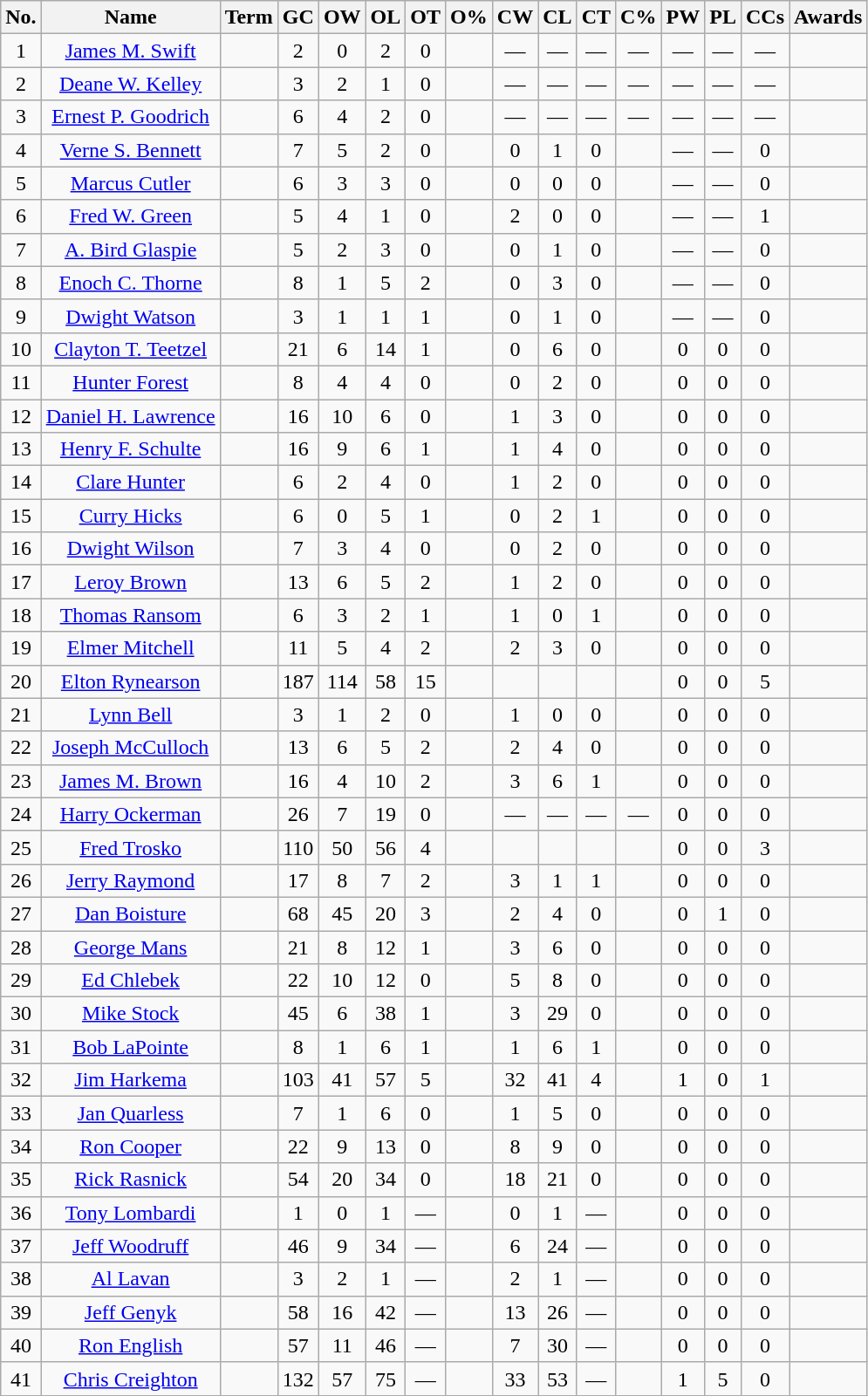<table class="wikitable sortable" style="text-align:center">
<tr>
<th>No.</th>
<th>Name</th>
<th>Term</th>
<th>GC</th>
<th>OW</th>
<th>OL</th>
<th>OT</th>
<th>O%</th>
<th>CW</th>
<th>CL</th>
<th>CT</th>
<th>C%</th>
<th>PW</th>
<th>PL</th>
<th>CCs</th>
<th class="unsortable">Awards</th>
</tr>
<tr>
<td>1</td>
<td><a href='#'>James M. Swift</a></td>
<td></td>
<td>2</td>
<td>0</td>
<td>2</td>
<td>0</td>
<td></td>
<td>—</td>
<td>—</td>
<td>—</td>
<td>—</td>
<td>—</td>
<td>—</td>
<td>—</td>
<td></td>
</tr>
<tr>
<td>2</td>
<td><a href='#'>Deane W. Kelley</a></td>
<td></td>
<td>3</td>
<td>2</td>
<td>1</td>
<td>0</td>
<td></td>
<td>—</td>
<td>—</td>
<td>—</td>
<td>—</td>
<td>—</td>
<td>—</td>
<td>—</td>
<td></td>
</tr>
<tr>
<td>3</td>
<td><a href='#'>Ernest P. Goodrich</a></td>
<td></td>
<td>6</td>
<td>4</td>
<td>2</td>
<td>0</td>
<td></td>
<td>—</td>
<td>—</td>
<td>—</td>
<td>—</td>
<td>—</td>
<td>—</td>
<td>—</td>
<td></td>
</tr>
<tr>
<td>4</td>
<td><a href='#'>Verne S. Bennett</a></td>
<td></td>
<td>7</td>
<td>5</td>
<td>2</td>
<td>0</td>
<td></td>
<td>0</td>
<td>1</td>
<td>0</td>
<td></td>
<td>—</td>
<td>—</td>
<td>0</td>
<td></td>
</tr>
<tr>
<td>5</td>
<td><a href='#'>Marcus Cutler</a></td>
<td></td>
<td>6</td>
<td>3</td>
<td>3</td>
<td>0</td>
<td></td>
<td>0</td>
<td>0</td>
<td>0</td>
<td></td>
<td>—</td>
<td>—</td>
<td>0</td>
<td></td>
</tr>
<tr>
<td>6</td>
<td><a href='#'>Fred W. Green</a></td>
<td></td>
<td>5</td>
<td>4</td>
<td>1</td>
<td>0</td>
<td></td>
<td>2</td>
<td>0</td>
<td>0</td>
<td></td>
<td>—</td>
<td>—</td>
<td>1</td>
<td></td>
</tr>
<tr>
<td>7</td>
<td><a href='#'>A. Bird Glaspie</a></td>
<td></td>
<td>5</td>
<td>2</td>
<td>3</td>
<td>0</td>
<td></td>
<td>0</td>
<td>1</td>
<td>0</td>
<td></td>
<td>—</td>
<td>—</td>
<td>0</td>
<td></td>
</tr>
<tr>
<td>8</td>
<td><a href='#'>Enoch C. Thorne</a></td>
<td></td>
<td>8</td>
<td>1</td>
<td>5</td>
<td>2</td>
<td></td>
<td>0</td>
<td>3</td>
<td>0</td>
<td></td>
<td>—</td>
<td>—</td>
<td>0</td>
<td></td>
</tr>
<tr>
<td>9</td>
<td><a href='#'>Dwight Watson</a></td>
<td></td>
<td>3</td>
<td>1</td>
<td>1</td>
<td>1</td>
<td></td>
<td>0</td>
<td>1</td>
<td>0</td>
<td></td>
<td>—</td>
<td>—</td>
<td>0</td>
<td></td>
</tr>
<tr>
<td>10</td>
<td><a href='#'>Clayton T. Teetzel</a></td>
<td></td>
<td>21</td>
<td>6</td>
<td>14</td>
<td>1</td>
<td></td>
<td>0</td>
<td>6</td>
<td>0</td>
<td></td>
<td>0</td>
<td>0</td>
<td>0</td>
<td></td>
</tr>
<tr>
<td>11</td>
<td><a href='#'>Hunter Forest</a></td>
<td></td>
<td>8</td>
<td>4</td>
<td>4</td>
<td>0</td>
<td></td>
<td>0</td>
<td>2</td>
<td>0</td>
<td></td>
<td>0</td>
<td>0</td>
<td>0</td>
<td></td>
</tr>
<tr>
<td>12</td>
<td><a href='#'>Daniel H. Lawrence</a></td>
<td></td>
<td>16</td>
<td>10</td>
<td>6</td>
<td>0</td>
<td></td>
<td>1</td>
<td>3</td>
<td>0</td>
<td></td>
<td>0</td>
<td>0</td>
<td>0</td>
<td></td>
</tr>
<tr>
<td>13</td>
<td><a href='#'>Henry F. Schulte</a></td>
<td></td>
<td>16</td>
<td>9</td>
<td>6</td>
<td>1</td>
<td></td>
<td>1</td>
<td>4</td>
<td>0</td>
<td></td>
<td>0</td>
<td>0</td>
<td>0</td>
<td></td>
</tr>
<tr>
<td>14</td>
<td><a href='#'>Clare Hunter</a></td>
<td></td>
<td>6</td>
<td>2</td>
<td>4</td>
<td>0</td>
<td></td>
<td>1</td>
<td>2</td>
<td>0</td>
<td></td>
<td>0</td>
<td>0</td>
<td>0</td>
<td></td>
</tr>
<tr>
<td>15</td>
<td><a href='#'>Curry Hicks</a></td>
<td></td>
<td>6</td>
<td>0</td>
<td>5</td>
<td>1</td>
<td></td>
<td>0</td>
<td>2</td>
<td>1</td>
<td></td>
<td>0</td>
<td>0</td>
<td>0</td>
<td></td>
</tr>
<tr>
<td>16</td>
<td><a href='#'>Dwight Wilson</a></td>
<td></td>
<td>7</td>
<td>3</td>
<td>4</td>
<td>0</td>
<td></td>
<td>0</td>
<td>2</td>
<td>0</td>
<td></td>
<td>0</td>
<td>0</td>
<td>0</td>
<td></td>
</tr>
<tr>
<td>17</td>
<td><a href='#'>Leroy Brown</a></td>
<td></td>
<td>13</td>
<td>6</td>
<td>5</td>
<td>2</td>
<td></td>
<td>1</td>
<td>2</td>
<td>0</td>
<td></td>
<td>0</td>
<td>0</td>
<td>0</td>
<td></td>
</tr>
<tr>
<td>18</td>
<td><a href='#'>Thomas Ransom</a></td>
<td></td>
<td>6</td>
<td>3</td>
<td>2</td>
<td>1</td>
<td></td>
<td>1</td>
<td>0</td>
<td>1</td>
<td></td>
<td>0</td>
<td>0</td>
<td>0</td>
<td></td>
</tr>
<tr>
<td>19</td>
<td><a href='#'>Elmer Mitchell</a></td>
<td></td>
<td>11</td>
<td>5</td>
<td>4</td>
<td>2</td>
<td></td>
<td>2</td>
<td>3</td>
<td>0</td>
<td></td>
<td>0</td>
<td>0</td>
<td>0</td>
<td></td>
</tr>
<tr>
<td>20</td>
<td><a href='#'>Elton Rynearson</a></td>
<td></td>
<td>187</td>
<td>114</td>
<td>58</td>
<td>15</td>
<td></td>
<td></td>
<td></td>
<td></td>
<td></td>
<td>0</td>
<td>0</td>
<td>5</td>
<td></td>
</tr>
<tr>
<td>21</td>
<td><a href='#'>Lynn Bell</a></td>
<td></td>
<td>3</td>
<td>1</td>
<td>2</td>
<td>0</td>
<td></td>
<td>1</td>
<td>0</td>
<td>0</td>
<td></td>
<td>0</td>
<td>0</td>
<td>0</td>
<td></td>
</tr>
<tr>
<td>22</td>
<td><a href='#'>Joseph McCulloch</a></td>
<td></td>
<td>13</td>
<td>6</td>
<td>5</td>
<td>2</td>
<td></td>
<td>2</td>
<td>4</td>
<td>0</td>
<td></td>
<td>0</td>
<td>0</td>
<td>0</td>
<td></td>
</tr>
<tr>
<td>23</td>
<td><a href='#'>James M. Brown</a></td>
<td></td>
<td>16</td>
<td>4</td>
<td>10</td>
<td>2</td>
<td></td>
<td>3</td>
<td>6</td>
<td>1</td>
<td></td>
<td>0</td>
<td>0</td>
<td>0</td>
<td></td>
</tr>
<tr>
<td>24</td>
<td><a href='#'>Harry Ockerman</a></td>
<td></td>
<td>26</td>
<td>7</td>
<td>19</td>
<td>0</td>
<td></td>
<td>—</td>
<td>—</td>
<td>—</td>
<td>—</td>
<td>0</td>
<td>0</td>
<td>0</td>
<td></td>
</tr>
<tr>
<td>25</td>
<td><a href='#'>Fred Trosko</a></td>
<td></td>
<td>110</td>
<td>50</td>
<td>56</td>
<td>4</td>
<td></td>
<td></td>
<td></td>
<td></td>
<td></td>
<td>0</td>
<td>0</td>
<td>3</td>
<td></td>
</tr>
<tr>
<td>26</td>
<td><a href='#'>Jerry Raymond</a></td>
<td></td>
<td>17</td>
<td>8</td>
<td>7</td>
<td>2</td>
<td></td>
<td>3</td>
<td>1</td>
<td>1</td>
<td></td>
<td>0</td>
<td>0</td>
<td>0</td>
<td></td>
</tr>
<tr>
<td>27</td>
<td><a href='#'>Dan Boisture</a></td>
<td></td>
<td>68</td>
<td>45</td>
<td>20</td>
<td>3</td>
<td></td>
<td>2</td>
<td>4</td>
<td>0</td>
<td></td>
<td>0</td>
<td>1</td>
<td>0</td>
<td></td>
</tr>
<tr>
<td>28</td>
<td><a href='#'>George Mans</a></td>
<td></td>
<td>21</td>
<td>8</td>
<td>12</td>
<td>1</td>
<td></td>
<td>3</td>
<td>6</td>
<td>0</td>
<td></td>
<td>0</td>
<td>0</td>
<td>0</td>
<td></td>
</tr>
<tr>
<td>29</td>
<td><a href='#'>Ed Chlebek</a></td>
<td></td>
<td>22</td>
<td>10</td>
<td>12</td>
<td>0</td>
<td></td>
<td>5</td>
<td>8</td>
<td>0</td>
<td></td>
<td>0</td>
<td>0</td>
<td>0</td>
<td></td>
</tr>
<tr>
<td>30</td>
<td><a href='#'>Mike Stock</a></td>
<td></td>
<td>45</td>
<td>6</td>
<td>38</td>
<td>1</td>
<td></td>
<td>3</td>
<td>29</td>
<td>0</td>
<td></td>
<td>0</td>
<td>0</td>
<td>0</td>
<td></td>
</tr>
<tr>
<td>31</td>
<td><a href='#'>Bob LaPointe</a></td>
<td></td>
<td>8</td>
<td>1</td>
<td>6</td>
<td>1</td>
<td></td>
<td>1</td>
<td>6</td>
<td>1</td>
<td></td>
<td>0</td>
<td>0</td>
<td>0</td>
<td></td>
</tr>
<tr>
<td>32</td>
<td><a href='#'>Jim Harkema</a></td>
<td></td>
<td>103</td>
<td>41</td>
<td>57</td>
<td>5</td>
<td></td>
<td>32</td>
<td>41</td>
<td>4</td>
<td></td>
<td>1</td>
<td>0</td>
<td>1</td>
<td></td>
</tr>
<tr>
<td>33</td>
<td><a href='#'>Jan Quarless</a></td>
<td></td>
<td>7</td>
<td>1</td>
<td>6</td>
<td>0</td>
<td></td>
<td>1</td>
<td>5</td>
<td>0</td>
<td></td>
<td>0</td>
<td>0</td>
<td>0</td>
<td></td>
</tr>
<tr>
<td>34</td>
<td><a href='#'>Ron Cooper</a></td>
<td></td>
<td>22</td>
<td>9</td>
<td>13</td>
<td>0</td>
<td></td>
<td>8</td>
<td>9</td>
<td>0</td>
<td></td>
<td>0</td>
<td>0</td>
<td>0</td>
<td></td>
</tr>
<tr>
<td>35</td>
<td><a href='#'>Rick Rasnick</a></td>
<td></td>
<td>54</td>
<td>20</td>
<td>34</td>
<td>0</td>
<td></td>
<td>18</td>
<td>21</td>
<td>0</td>
<td></td>
<td>0</td>
<td>0</td>
<td>0</td>
<td></td>
</tr>
<tr>
<td>36</td>
<td><a href='#'>Tony Lombardi</a></td>
<td></td>
<td>1</td>
<td>0</td>
<td>1</td>
<td>—</td>
<td></td>
<td>0</td>
<td>1</td>
<td>—</td>
<td></td>
<td>0</td>
<td>0</td>
<td>0</td>
<td></td>
</tr>
<tr>
<td>37</td>
<td><a href='#'>Jeff Woodruff</a></td>
<td></td>
<td>46</td>
<td>9</td>
<td>34</td>
<td>—</td>
<td></td>
<td>6</td>
<td>24</td>
<td>—</td>
<td></td>
<td>0</td>
<td>0</td>
<td>0</td>
<td></td>
</tr>
<tr>
<td>38</td>
<td><a href='#'>Al Lavan</a></td>
<td></td>
<td>3</td>
<td>2</td>
<td>1</td>
<td>—</td>
<td></td>
<td>2</td>
<td>1</td>
<td>—</td>
<td></td>
<td>0</td>
<td>0</td>
<td>0</td>
<td></td>
</tr>
<tr>
<td>39</td>
<td><a href='#'>Jeff Genyk</a></td>
<td></td>
<td>58</td>
<td>16</td>
<td>42</td>
<td>—</td>
<td></td>
<td>13</td>
<td>26</td>
<td>—</td>
<td></td>
<td>0</td>
<td>0</td>
<td>0</td>
<td></td>
</tr>
<tr>
<td>40</td>
<td><a href='#'>Ron English</a></td>
<td></td>
<td>57</td>
<td>11</td>
<td>46</td>
<td>—</td>
<td></td>
<td>7</td>
<td>30</td>
<td>—</td>
<td></td>
<td>0</td>
<td>0</td>
<td>0</td>
<td></td>
</tr>
<tr>
<td>41</td>
<td><a href='#'>Chris Creighton</a></td>
<td></td>
<td>132</td>
<td>57</td>
<td>75</td>
<td>—</td>
<td></td>
<td>33</td>
<td>53</td>
<td>—</td>
<td></td>
<td>1</td>
<td>5</td>
<td>0</td>
<td></td>
</tr>
</table>
